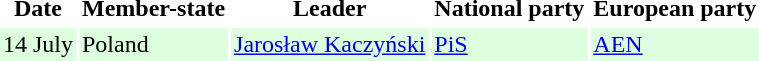<table border=0 cellpadding=2 cellspacing=2>
<tr ----bgcolor=lightgrey>
<th>Date</th>
<th>Member-state</th>
<th>Leader</th>
<th>National party</th>
<th>European party</th>
</tr>
<tr ---- bgcolor=#DDFFDD>
<td>14 July</td>
<td>Poland</td>
<td><a href='#'>Jarosław Kaczyński</a></td>
<td><a href='#'>PiS</a></td>
<td><a href='#'>AEN</a></td>
</tr>
</table>
